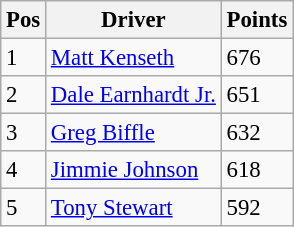<table class="sortable wikitable " style="font-size: 95%;">
<tr>
<th>Pos</th>
<th>Driver</th>
<th>Points</th>
</tr>
<tr>
<td>1</td>
<td><a href='#'>Matt Kenseth</a></td>
<td>676</td>
</tr>
<tr>
<td>2</td>
<td><a href='#'>Dale Earnhardt Jr.</a></td>
<td>651</td>
</tr>
<tr>
<td>3</td>
<td><a href='#'>Greg Biffle</a></td>
<td>632</td>
</tr>
<tr>
<td>4</td>
<td><a href='#'>Jimmie Johnson</a></td>
<td>618</td>
</tr>
<tr>
<td>5</td>
<td><a href='#'>Tony Stewart</a></td>
<td>592</td>
</tr>
</table>
